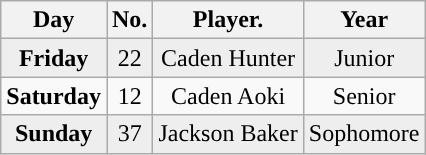<table class="wikitable non-sortable">
<tr>
<th style="text-align:center; ">Day</th>
<th style="text-align:center; ">No.</th>
<th style="text-align:center; ">Player.</th>
<th style="text-align:center; ">Year</th>
</tr>
<tr style="background:#eeeeee;text-align:center;">
<td><strong>Friday</strong></td>
<td>22</td>
<td>Caden Hunter</td>
<td>Junior</td>
</tr>
<tr style="text-align:center;">
<td><strong>Saturday</strong></td>
<td>12</td>
<td>Caden Aoki</td>
<td>Senior</td>
</tr>
<tr style="background:#eeeeee;text-align:center;">
<td><strong>Sunday</strong></td>
<td>37</td>
<td>Jackson Baker</td>
<td>Sophomore</td>
</tr>
</table>
